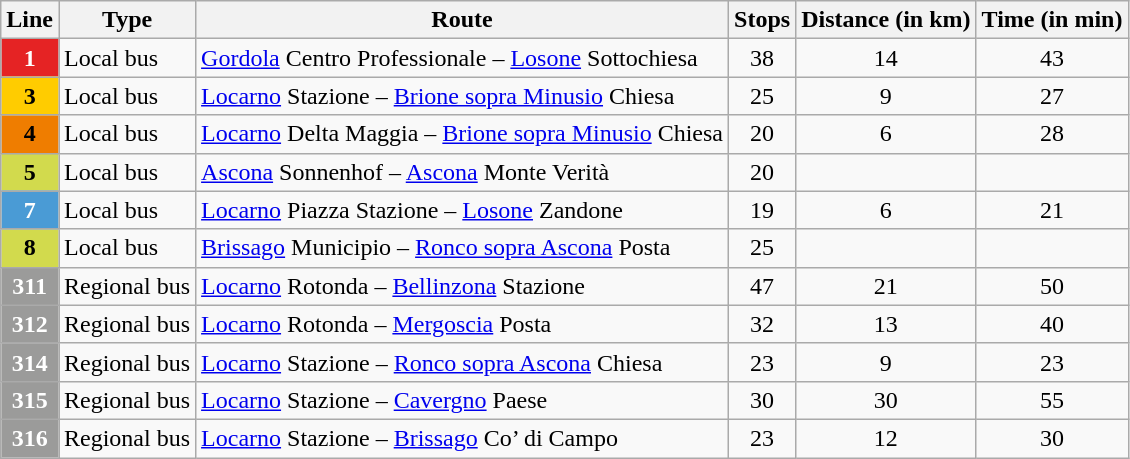<table class="wikitable">
<tr class="hintergrundfarbe5">
<th>Line</th>
<th>Type</th>
<th>Route</th>
<th>Stops</th>
<th>Distance (in km)</th>
<th>Time (in min)</th>
</tr>
<tr>
<td style="background:#E52324; color:#FFFFFF; text-align:center;" valign="middle"><strong>1</strong></td>
<td>Local bus</td>
<td><a href='#'>Gordola</a> Centro Professionale – <a href='#'>Losone</a> Sottochiesa</td>
<td style="text-align:center;">38</td>
<td style="text-align:center;">14</td>
<td style="text-align:center;">43</td>
</tr>
<tr>
<td style="background:#FFCC00; color:#000000; text-align:center;" valign="middle"><strong>3</strong></td>
<td>Local bus</td>
<td><a href='#'>Locarno</a> Stazione – <a href='#'>Brione sopra Minusio</a> Chiesa</td>
<td style="text-align:center;">25</td>
<td style="text-align:center;">9</td>
<td style="text-align:center;">27</td>
</tr>
<tr>
<td style="background:#EF7D00; color:#000000; text-align:center;" valign="middle"><strong>4</strong></td>
<td>Local bus</td>
<td><a href='#'>Locarno</a> Delta Maggia – <a href='#'>Brione sopra Minusio</a> Chiesa</td>
<td style="text-align:center;">20</td>
<td style="text-align:center;">6</td>
<td style="text-align:center;">28</td>
</tr>
<tr>
<td style="background:#D2DA4D; color:#000000; text-align:center;" valign="middle"><strong>5</strong></td>
<td>Local bus</td>
<td><a href='#'>Ascona</a> Sonnenhof – <a href='#'>Ascona</a> Monte Verità</td>
<td style="text-align:center;">20</td>
<td style="text-align:center;"></td>
<td style="text-align:center;"></td>
</tr>
<tr>
<td style="background:#4A9BD5; color:#FFFFFF; text-align:center;" valign="middle"><strong>7</strong></td>
<td>Local bus</td>
<td><a href='#'>Locarno</a> Piazza Stazione – <a href='#'>Losone</a> Zandone</td>
<td style="text-align:center;">19</td>
<td style="text-align:center;">6</td>
<td style="text-align:center;">21</td>
</tr>
<tr>
<td style="background:#D2DA4D; color:#000000; text-align:center;" valign="middle"><strong>8</strong></td>
<td>Local bus</td>
<td><a href='#'>Brissago</a> Municipio – <a href='#'>Ronco sopra Ascona</a> Posta</td>
<td style="text-align:center;">25</td>
<td style="text-align:center;"></td>
<td style="text-align:center;"></td>
</tr>
<tr>
<td style="background:#9B9B9A; color:#FFFFFF; text-align:center;" valign="middle"><strong>311</strong></td>
<td>Regional bus</td>
<td><a href='#'>Locarno</a> Rotonda – <a href='#'>Bellinzona</a> Stazione</td>
<td style="text-align:center;">47</td>
<td style="text-align:center;">21</td>
<td style="text-align:center;">50</td>
</tr>
<tr>
<td style="background:#9B9B9A; color:#FFFFFF; text-align:center;" valign="middle"><strong>312</strong></td>
<td>Regional bus</td>
<td><a href='#'>Locarno</a> Rotonda – <a href='#'>Mergoscia</a> Posta</td>
<td style="text-align:center;">32</td>
<td style="text-align:center;">13</td>
<td style="text-align:center;">40</td>
</tr>
<tr>
<td style="background:#9B9B9A; color:#FFFFFF; text-align:center;" valign="middle"><strong>314</strong></td>
<td>Regional bus</td>
<td><a href='#'>Locarno</a> Stazione – <a href='#'>Ronco sopra Ascona</a> Chiesa</td>
<td style="text-align:center;">23</td>
<td style="text-align:center;">9</td>
<td style="text-align:center;">23</td>
</tr>
<tr>
<td style="background:#9B9B9A; color:#FFFFFF; text-align:center;" valign="middle"><strong>315</strong></td>
<td>Regional bus</td>
<td><a href='#'>Locarno</a> Stazione – <a href='#'>Cavergno</a> Paese</td>
<td style="text-align:center;">30</td>
<td style="text-align:center;">30</td>
<td style="text-align:center;">55</td>
</tr>
<tr>
<td style="background:#9B9B9A; color:#FFFFFF; text-align:center;" valign="middle"><strong>316</strong></td>
<td>Regional bus</td>
<td><a href='#'>Locarno</a> Stazione – <a href='#'>Brissago</a> Co’ di Campo</td>
<td style="text-align:center;">23</td>
<td style="text-align:center;">12</td>
<td style="text-align:center;">30</td>
</tr>
</table>
